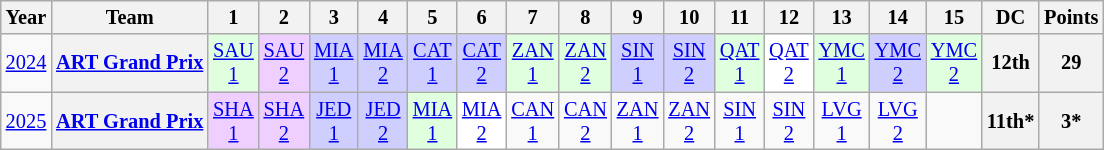<table class="wikitable" style="text-align:center; font-size:85%;">
<tr>
<th scope="col">Year</th>
<th scope="col">Team</th>
<th scope="col">1</th>
<th scope="col">2</th>
<th scope="col">3</th>
<th scope="col">4</th>
<th scope="col">5</th>
<th scope="col">6</th>
<th scope="col">7</th>
<th scope="col">8</th>
<th scope="col">9</th>
<th scope="col">10</th>
<th scope="col">11</th>
<th scope="col">12</th>
<th scope="col">13</th>
<th scope="col">14</th>
<th scope="col">15</th>
<th scope="col">DC</th>
<th scope="col">Points</th>
</tr>
<tr>
<td scope="row"><a href='#'>2024</a></td>
<th><a href='#'>ART Grand Prix</a></th>
<td style="background:#DFFFDF;"><a href='#'>SAU<br>1</a><br></td>
<td style="background:#EFCFFF;"><a href='#'>SAU<br>2</a><br></td>
<td style="background:#CFCFFF;"><a href='#'>MIA<br>1</a><br></td>
<td style="background:#CFCFFF;"><a href='#'>MIA<br>2</a><br></td>
<td style="background:#CFCFFF;"><a href='#'>CAT<br>1</a><br></td>
<td style="background:#CFCFFF;"><a href='#'>CAT<br>2</a><br></td>
<td style="background:#DFFFDF;"><a href='#'>ZAN<br>1</a><br></td>
<td style="background:#DFFFDF;"><a href='#'>ZAN<br>2</a><br></td>
<td style="background:#CFCFFF;"><a href='#'>SIN<br>1</a><br></td>
<td style="background:#CFCFFF;"><a href='#'>SIN<br>2</a><br></td>
<td style="background:#DFFFDF;"><a href='#'>QAT<br>1</a><br></td>
<td style="background:#FFFFFF;"><a href='#'>QAT<br>2</a><br></td>
<td style="background:#DFFFDF;"><a href='#'>YMC<br>1</a><br></td>
<td style="background:#CFCFFF;"><a href='#'>YMC<br>2</a><br></td>
<td style="background:#DFFFDF;"><a href='#'>YMC<br>2</a><br></td>
<th>12th</th>
<th>29</th>
</tr>
<tr>
<td scope="row"><a href='#'>2025</a></td>
<th><a href='#'>ART Grand Prix</a></th>
<td style="background:#EFCFFF;"><a href='#'>SHA<br>1</a><br></td>
<td style="background:#EFCFFF;"><a href='#'>SHA<br>2</a><br></td>
<td style="background:#CFCFFF;"><a href='#'>JED<br>1</a><br></td>
<td style="background:#CFCFFF;"><a href='#'>JED<br>2</a><br></td>
<td style="background:#DFFFDF;"><a href='#'>MIA<br>1</a><br></td>
<td style="background:#FFFFFF;"><a href='#'>MIA<br>2</a><br></td>
<td style="background:#;"><a href='#'>CAN<br>1</a><br></td>
<td style="background:#;"><a href='#'>CAN<br>2</a><br></td>
<td style="background:#;"><a href='#'>ZAN<br>1</a><br></td>
<td style="background:#;"><a href='#'>ZAN<br>2</a><br></td>
<td style="background:#;"><a href='#'>SIN<br>1</a><br></td>
<td style="background:#;"><a href='#'>SIN<br>2</a><br></td>
<td style="background:#;"><a href='#'>LVG<br>1</a><br></td>
<td style="background:#;"><a href='#'>LVG<br>2</a><br></td>
<td></td>
<th>11th*</th>
<th>3*</th>
</tr>
</table>
